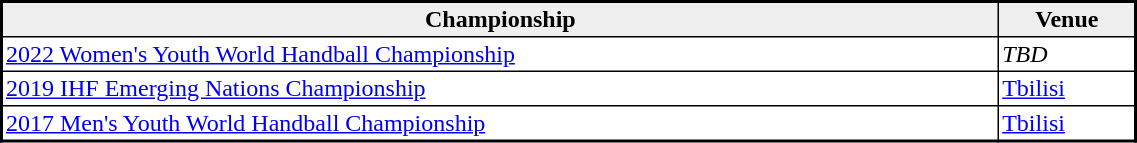<table class="sortable" style="border-collapse: collapse; border: 2px #000000 solid; font-size: x-big; font-family: verdana" width="60%" cellspacing="0" cellpadding="2" border="1">
<tr bgcolor="efefef" align="center">
<th>Championship</th>
<th>Venue</th>
</tr>
<tr>
<td><a href='#'>2022 Women's Youth World Handball Championship</a></td>
<td><em>TBD</em></td>
</tr>
<tr>
<td><a href='#'>2019 IHF Emerging Nations Championship</a></td>
<td><a href='#'>Tbilisi</a></td>
</tr>
<tr>
<td><a href='#'>2017 Men's Youth World Handball Championship</a></td>
<td><a href='#'>Tbilisi</a></td>
</tr>
</table>
